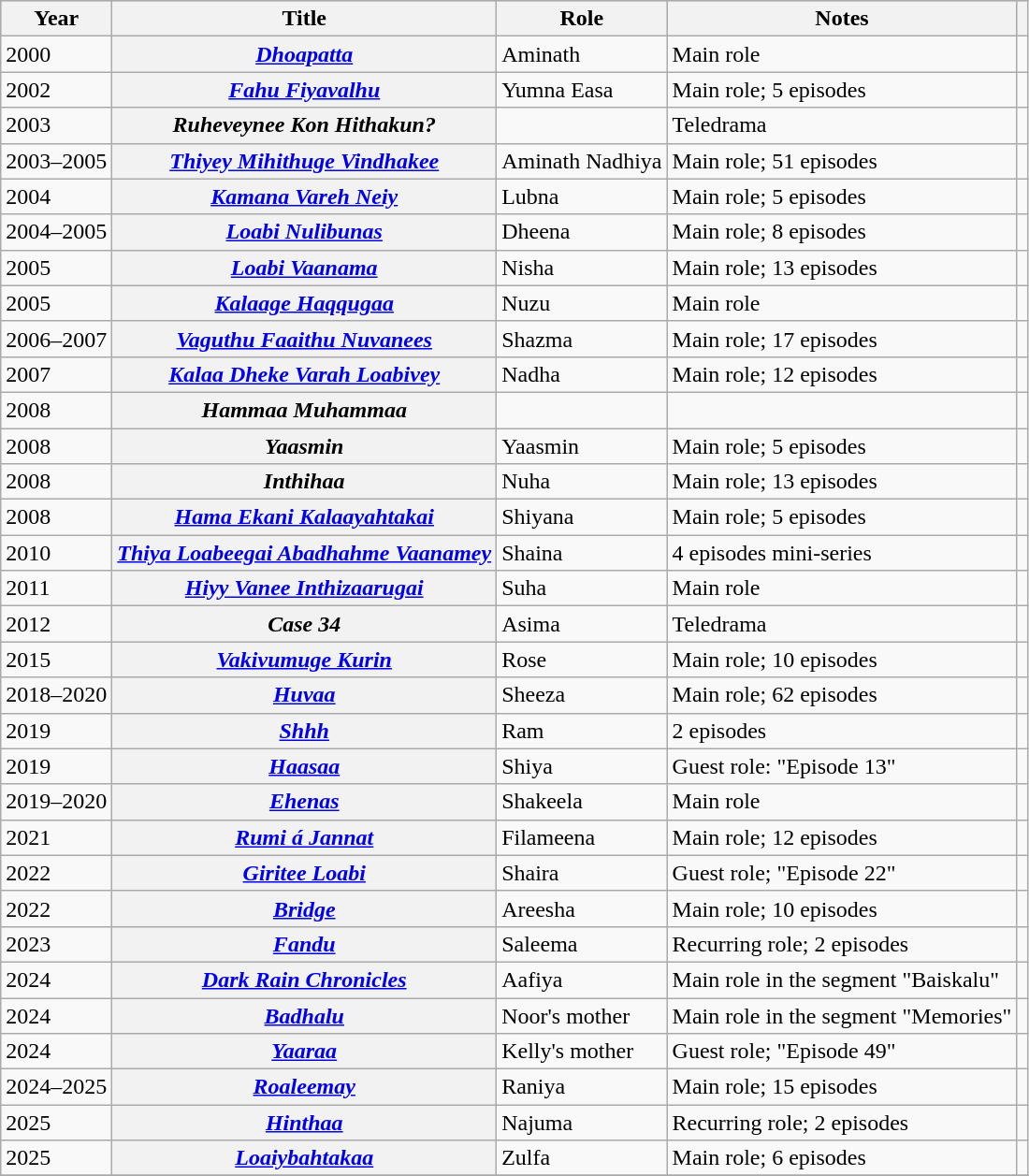<table class="wikitable sortable plainrowheaders">
<tr style="background:#ccc; text-align:center;">
<th scope="col">Year</th>
<th scope="col">Title</th>
<th scope="col">Role</th>
<th scope="col">Notes</th>
<th scope="col" class="unsortable"></th>
</tr>
<tr>
<td>2000</td>
<th scope="row"><em><a href='#'>Dhoapatta</a></em></th>
<td>Aminath</td>
<td>Main role</td>
<td style="text-align: center;"></td>
</tr>
<tr>
<td>2002</td>
<th scope="row"><em><a href='#'>Fahu Fiyavalhu</a></em></th>
<td>Yumna Easa</td>
<td>Main role; 5 episodes</td>
<td style="text-align: center;"></td>
</tr>
<tr>
<td>2003</td>
<th scope="row"><em>Ruheveynee Kon Hithakun?</em></th>
<td></td>
<td>Teledrama</td>
<td></td>
</tr>
<tr>
<td>2003–2005</td>
<th scope="row"><em><a href='#'>Thiyey Mihithuge Vindhakee</a></em></th>
<td>Aminath Nadhiya</td>
<td>Main role; 51 episodes</td>
<td style="text-align: center;"></td>
</tr>
<tr>
<td>2004</td>
<th scope="row"><em><a href='#'>Kamana Vareh Neiy</a></em></th>
<td>Lubna</td>
<td>Main role; 5 episodes</td>
<td style="text-align: center;"></td>
</tr>
<tr>
<td>2004–2005</td>
<th scope="row"><em><a href='#'>Loabi Nulibunas</a></em></th>
<td>Dheena</td>
<td>Main role; 8 episodes</td>
<td style="text-align: center;"></td>
</tr>
<tr>
<td>2005</td>
<th scope="row"><em><a href='#'>Loabi Vaanama</a></em></th>
<td>Nisha</td>
<td>Main role; 13 episodes</td>
<td style="text-align: center;"></td>
</tr>
<tr>
<td>2005</td>
<th scope="row"><em><a href='#'>Kalaage Haqqugaa</a></em></th>
<td>Nuzu</td>
<td>Main role</td>
<td style="text-align: center;"></td>
</tr>
<tr>
<td>2006–2007</td>
<th scope="row"><em><a href='#'>Vaguthu Faaithu Nuvanees</a></em></th>
<td>Shazma</td>
<td>Main role; 17 episodes</td>
<td style="text-align: center;"></td>
</tr>
<tr>
<td>2007</td>
<th scope="row"><em><a href='#'>Kalaa Dheke Varah Loabivey</a></em></th>
<td>Nadha</td>
<td>Main role; 12 episodes</td>
<td style="text-align: center;"></td>
</tr>
<tr>
<td>2008</td>
<th scope="row"><em>Hammaa Muhammaa</em></th>
<td></td>
<td></td>
<td></td>
</tr>
<tr>
<td>2008</td>
<th scope="row"><em>Yaasmin</em></th>
<td>Yaasmin</td>
<td>Main role; 5 episodes</td>
<td style="text-align: center;"></td>
</tr>
<tr>
<td>2008</td>
<th scope="row"><em>Inthihaa</em></th>
<td>Nuha</td>
<td>Main role; 13 episodes</td>
<td style="text-align: center;"></td>
</tr>
<tr>
<td>2008</td>
<th scope="row"><em><a href='#'>Hama Ekani Kalaayahtakai</a></em></th>
<td>Shiyana</td>
<td>Main role; 5 episodes</td>
<td style="text-align: center;"></td>
</tr>
<tr>
<td>2010</td>
<th scope="row"><em><a href='#'>Thiya Loabeegai Abadhahme Vaanamey</a></em></th>
<td>Shaina</td>
<td>4 episodes mini-series</td>
<td style="text-align: center;"></td>
</tr>
<tr>
<td>2011</td>
<th scope="row"><em><a href='#'>Hiyy Vanee Inthizaarugai</a></em></th>
<td>Suha</td>
<td>Main role</td>
<td style="text-align: center;"></td>
</tr>
<tr>
<td>2012</td>
<th scope="row"><em>Case 34</em></th>
<td>Asima</td>
<td>Teledrama</td>
<td></td>
</tr>
<tr>
<td>2015</td>
<th scope="row"><em><a href='#'>Vakivumuge Kurin</a></em></th>
<td>Rose</td>
<td>Main role; 10 episodes</td>
<td style="text-align: center;"></td>
</tr>
<tr>
<td>2018–2020</td>
<th scope="row"><em><a href='#'>Huvaa</a></em></th>
<td>Sheeza</td>
<td>Main role; 62 episodes</td>
<td style="text-align: center;"></td>
</tr>
<tr>
<td>2019</td>
<th scope="row"><em><a href='#'>Shhh</a></em></th>
<td>Ram</td>
<td>2 episodes</td>
<td style="text-align: center;"></td>
</tr>
<tr>
<td>2019</td>
<th scope="row"><em><a href='#'>Haasaa</a></em></th>
<td>Shiya</td>
<td>Guest role: "Episode 13"</td>
<td style="text-align: center;"></td>
</tr>
<tr>
<td>2019–2020</td>
<th scope="row"><em><a href='#'>Ehenas</a></em></th>
<td>Shakeela</td>
<td>Main role</td>
<td style="text-align: center;"></td>
</tr>
<tr>
<td>2021</td>
<th scope="row"><em><a href='#'>Rumi á Jannat</a></em></th>
<td>Filameena</td>
<td>Main role; 12 episodes</td>
<td style="text-align: center;"></td>
</tr>
<tr>
<td>2022</td>
<th scope="row"><em><a href='#'>Giritee Loabi</a></em></th>
<td>Shaira</td>
<td>Guest role; "Episode 22"</td>
<td style="text-align: center;"></td>
</tr>
<tr>
<td>2022</td>
<th scope="row"><em><a href='#'>Bridge</a></em></th>
<td>Areesha</td>
<td>Main role; 10 episodes</td>
<td style="text-align: center;"></td>
</tr>
<tr>
<td>2023</td>
<th scope="row"><em><a href='#'>Fandu</a></em></th>
<td>Saleema</td>
<td>Recurring role; 2 episodes</td>
<td style="text-align:center;"></td>
</tr>
<tr>
<td>2024</td>
<th scope="row"><em><a href='#'>Dark Rain Chronicles</a></em></th>
<td>Aafiya</td>
<td>Main role in the segment "Baiskalu"</td>
<td style="text-align: center;"></td>
</tr>
<tr>
<td>2024</td>
<th scope="row"><em><a href='#'>Badhalu</a></em></th>
<td>Noor's mother</td>
<td>Main role in the segment "Memories"</td>
<td style="text-align: center;"></td>
</tr>
<tr>
<td>2024</td>
<th scope="row"><em><a href='#'>Yaaraa</a></em></th>
<td>Kelly's mother</td>
<td>Guest role; "Episode 49"</td>
<td style="text-align: center;"></td>
</tr>
<tr>
<td>2024–2025</td>
<th scope="row"><em><a href='#'>Roaleemay</a></em></th>
<td>Raniya</td>
<td>Main role; 15 episodes</td>
<td style="text-align: center;"></td>
</tr>
<tr>
<td>2025</td>
<th scope="row"><em><a href='#'>Hinthaa</a></em></th>
<td>Najuma</td>
<td>Recurring role; 2 episodes</td>
<td style="text-align: center;"></td>
</tr>
<tr>
<td>2025</td>
<th scope="row"><em><a href='#'>Loaiybahtakaa</a></em></th>
<td>Zulfa</td>
<td>Main role; 6 episodes</td>
<td style="text-align: center;"></td>
</tr>
<tr>
</tr>
</table>
